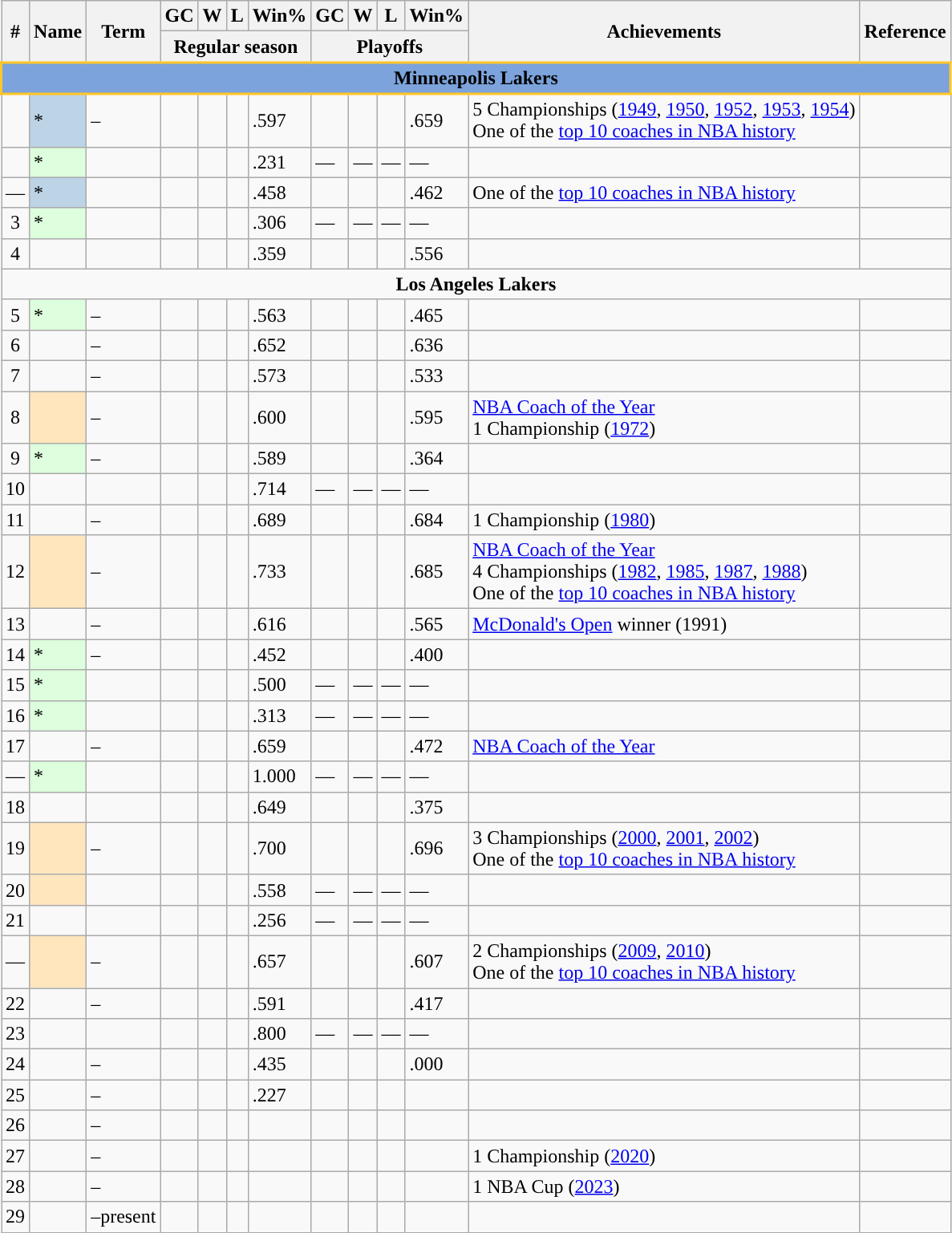<table class="wikitable sortable">
<tr>
<th rowspan="2">#</th>
<th rowspan="2">Name</th>
<th rowspan="2">Term</th>
<th>GC</th>
<th>W</th>
<th>L</th>
<th>Win%</th>
<th>GC</th>
<th>W</th>
<th>L</th>
<th>Win%</th>
<th rowspan="2" class=unsortable>Achievements</th>
<th rowspan="2" class=unsortable>Reference</th>
</tr>
<tr class="unsortable">
<th colspan="4">Regular season</th>
<th colspan="4">Playoffs</th>
</tr>
<tr>
<td colspan="13" align="center" style="border:2px solid #FFC627; background-color:#7CA3DC;"><span><strong>Minneapolis Lakers</strong></span></td>
</tr>
<tr>
<td align=center></td>
<td style="background-color:#BCD4E6">*</td>
<td>–</td>
<td></td>
<td></td>
<td></td>
<td>.597</td>
<td></td>
<td></td>
<td></td>
<td>.659</td>
<td>5 Championships (<a href='#'>1949</a>, <a href='#'>1950</a>, <a href='#'>1952</a>, <a href='#'>1953</a>, <a href='#'>1954</a>)<br>One of the <a href='#'>top 10 coaches in NBA history</a></td>
<td align=center></td>
</tr>
<tr>
<td align=center></td>
<td style="background-color:#ddffdd">*</td>
<td></td>
<td></td>
<td></td>
<td></td>
<td>.231</td>
<td>—</td>
<td>—</td>
<td>—</td>
<td>—</td>
<td></td>
<td align=center></td>
</tr>
<tr>
<td align=center>—</td>
<td style="background-color:#BCD4E6">*</td>
<td></td>
<td></td>
<td></td>
<td></td>
<td>.458</td>
<td></td>
<td></td>
<td></td>
<td>.462</td>
<td>One of the <a href='#'>top 10 coaches in NBA history</a></td>
<td align=center></td>
</tr>
<tr>
<td align=center>3</td>
<td style="background-color:#ddffdd">*</td>
<td></td>
<td></td>
<td></td>
<td></td>
<td>.306</td>
<td>—</td>
<td>—</td>
<td>—</td>
<td>—</td>
<td></td>
<td align=center></td>
</tr>
<tr>
<td align=center>4</td>
<td></td>
<td></td>
<td></td>
<td></td>
<td></td>
<td>.359</td>
<td></td>
<td></td>
<td></td>
<td>.556</td>
<td></td>
<td align=center></td>
</tr>
<tr>
<td colspan="13" align="center"><strong>Los Angeles Lakers</strong></td>
</tr>
<tr>
<td align=center>5</td>
<td style="background-color:#ddffdd">*</td>
<td>–</td>
<td></td>
<td></td>
<td></td>
<td>.563</td>
<td></td>
<td></td>
<td></td>
<td>.465</td>
<td></td>
<td align=center></td>
</tr>
<tr>
<td align=center>6</td>
<td></td>
<td>–</td>
<td></td>
<td></td>
<td></td>
<td>.652</td>
<td></td>
<td></td>
<td></td>
<td>.636</td>
<td></td>
<td align=center></td>
</tr>
<tr>
<td align=center>7</td>
<td></td>
<td>–</td>
<td></td>
<td></td>
<td></td>
<td>.573</td>
<td></td>
<td></td>
<td></td>
<td>.533</td>
<td></td>
<td align=center></td>
</tr>
<tr>
<td align=center>8</td>
<td style="background-color:#FFE6BD"></td>
<td>–</td>
<td></td>
<td></td>
<td></td>
<td>.600</td>
<td></td>
<td></td>
<td></td>
<td>.595</td>
<td> <a href='#'>NBA Coach of the Year</a><br>1 Championship (<a href='#'>1972</a>)</td>
<td align=center></td>
</tr>
<tr>
<td align=center>9</td>
<td style="background-color:#ddffdd">*</td>
<td>–</td>
<td></td>
<td></td>
<td></td>
<td>.589</td>
<td></td>
<td></td>
<td></td>
<td>.364</td>
<td></td>
<td align=center></td>
</tr>
<tr>
<td align=center>10</td>
<td></td>
<td></td>
<td></td>
<td></td>
<td></td>
<td>.714</td>
<td>—</td>
<td>—</td>
<td>—</td>
<td>—</td>
<td></td>
<td align=center></td>
</tr>
<tr>
<td align=center>11</td>
<td></td>
<td>–</td>
<td></td>
<td></td>
<td></td>
<td>.689</td>
<td></td>
<td></td>
<td></td>
<td>.684</td>
<td>1 Championship (<a href='#'>1980</a>)</td>
<td align=center></td>
</tr>
<tr>
<td align=center>12</td>
<td style="background-color:#FFE6BD"></td>
<td>–</td>
<td></td>
<td></td>
<td></td>
<td>.733</td>
<td></td>
<td></td>
<td></td>
<td>.685</td>
<td> <a href='#'>NBA Coach of the Year</a><br>4 Championships (<a href='#'>1982</a>, <a href='#'>1985</a>, <a href='#'>1987</a>, <a href='#'>1988</a>)<br>One of the <a href='#'>top 10 coaches in NBA history</a></td>
<td align=center></td>
</tr>
<tr>
<td align=center>13</td>
<td></td>
<td>–</td>
<td></td>
<td></td>
<td></td>
<td>.616</td>
<td></td>
<td></td>
<td></td>
<td>.565</td>
<td><a href='#'>McDonald's Open</a> winner (1991)</td>
<td align=center></td>
</tr>
<tr>
<td align=center>14</td>
<td style="background-color:#ddffdd">*</td>
<td>–</td>
<td></td>
<td></td>
<td></td>
<td>.452</td>
<td></td>
<td></td>
<td></td>
<td>.400</td>
<td></td>
<td align=center></td>
</tr>
<tr>
<td align=center>15</td>
<td style="background-color:#ddffdd">*</td>
<td></td>
<td></td>
<td></td>
<td></td>
<td>.500</td>
<td>—</td>
<td>—</td>
<td>—</td>
<td>—</td>
<td></td>
<td align=center></td>
</tr>
<tr>
<td align=center>16</td>
<td style="background-color:#ddffdd">*</td>
<td></td>
<td></td>
<td></td>
<td></td>
<td>.313</td>
<td>—</td>
<td>—</td>
<td>—</td>
<td>—</td>
<td></td>
<td align=center></td>
</tr>
<tr>
<td align=center>17</td>
<td></td>
<td>–</td>
<td></td>
<td></td>
<td></td>
<td>.659</td>
<td></td>
<td></td>
<td></td>
<td>.472</td>
<td> <a href='#'>NBA Coach of the Year</a></td>
<td align=center></td>
</tr>
<tr>
<td align=center>—</td>
<td style="background-color:#ddffdd">*</td>
<td></td>
<td></td>
<td></td>
<td></td>
<td>1.000</td>
<td>—</td>
<td>—</td>
<td>—</td>
<td>—</td>
<td></td>
<td align=center></td>
</tr>
<tr>
<td align=center>18</td>
<td></td>
<td></td>
<td></td>
<td></td>
<td></td>
<td>.649</td>
<td></td>
<td></td>
<td></td>
<td>.375</td>
<td></td>
<td align=center></td>
</tr>
<tr>
<td align=center>19</td>
<td style="background-color:#FFE6BD"></td>
<td>–</td>
<td></td>
<td></td>
<td></td>
<td>.700</td>
<td></td>
<td></td>
<td></td>
<td>.696</td>
<td>3 Championships (<a href='#'>2000</a>, <a href='#'>2001</a>, <a href='#'>2002</a>)<br>One of the <a href='#'>top 10 coaches in NBA history</a></td>
<td align=center></td>
</tr>
<tr>
<td align=center>20</td>
<td style="background-color:#FFE6BD"></td>
<td></td>
<td></td>
<td></td>
<td></td>
<td>.558</td>
<td>—</td>
<td>—</td>
<td>—</td>
<td>—</td>
<td></td>
<td align=center></td>
</tr>
<tr>
<td align=center>21</td>
<td></td>
<td></td>
<td></td>
<td></td>
<td></td>
<td>.256</td>
<td>—</td>
<td>—</td>
<td>—</td>
<td>—</td>
<td></td>
<td align=center></td>
</tr>
<tr>
<td align=center>—</td>
<td style="background-color:#FFE6BD"></td>
<td>–</td>
<td></td>
<td></td>
<td></td>
<td>.657</td>
<td></td>
<td></td>
<td></td>
<td>.607</td>
<td>2 Championships (<a href='#'>2009</a>, <a href='#'>2010</a>)<br>One of the <a href='#'>top 10 coaches in NBA history</a></td>
<td align=center></td>
</tr>
<tr>
<td align=center>22</td>
<td></td>
<td>–</td>
<td></td>
<td></td>
<td></td>
<td>.591</td>
<td></td>
<td></td>
<td></td>
<td>.417</td>
<td></td>
<td align=center></td>
</tr>
<tr>
<td align=center>23</td>
<td></td>
<td></td>
<td></td>
<td></td>
<td></td>
<td>.800</td>
<td>—</td>
<td>—</td>
<td>—</td>
<td>—</td>
<td></td>
<td align=center></td>
</tr>
<tr>
<td align=center>24</td>
<td></td>
<td>–</td>
<td></td>
<td></td>
<td></td>
<td>.435</td>
<td></td>
<td></td>
<td></td>
<td>.000</td>
<td></td>
<td align=center></td>
</tr>
<tr>
<td align=center>25</td>
<td></td>
<td>–</td>
<td></td>
<td></td>
<td></td>
<td>.227</td>
<td></td>
<td></td>
<td></td>
<td></td>
<td></td>
<td align=center></td>
</tr>
<tr>
<td align=center>26</td>
<td></td>
<td>–</td>
<td></td>
<td></td>
<td></td>
<td></td>
<td></td>
<td></td>
<td></td>
<td></td>
<td></td>
<td align=center></td>
</tr>
<tr>
<td align=center>27</td>
<td></td>
<td>–</td>
<td></td>
<td></td>
<td></td>
<td></td>
<td></td>
<td></td>
<td></td>
<td></td>
<td>1 Championship (<a href='#'>2020</a>)</td>
<td align=center></td>
</tr>
<tr>
<td align=center>28</td>
<td style=""></td>
<td>–</td>
<td></td>
<td></td>
<td></td>
<td></td>
<td></td>
<td></td>
<td></td>
<td></td>
<td>1 NBA Cup (<a href='#'>2023</a>)</td>
<td align=center></td>
</tr>
<tr>
<td align=center>29</td>
<td style=""></td>
<td>–present</td>
<td></td>
<td></td>
<td></td>
<td></td>
<td></td>
<td></td>
<td></td>
<td></td>
<td></td>
<td align=center></td>
</tr>
</table>
